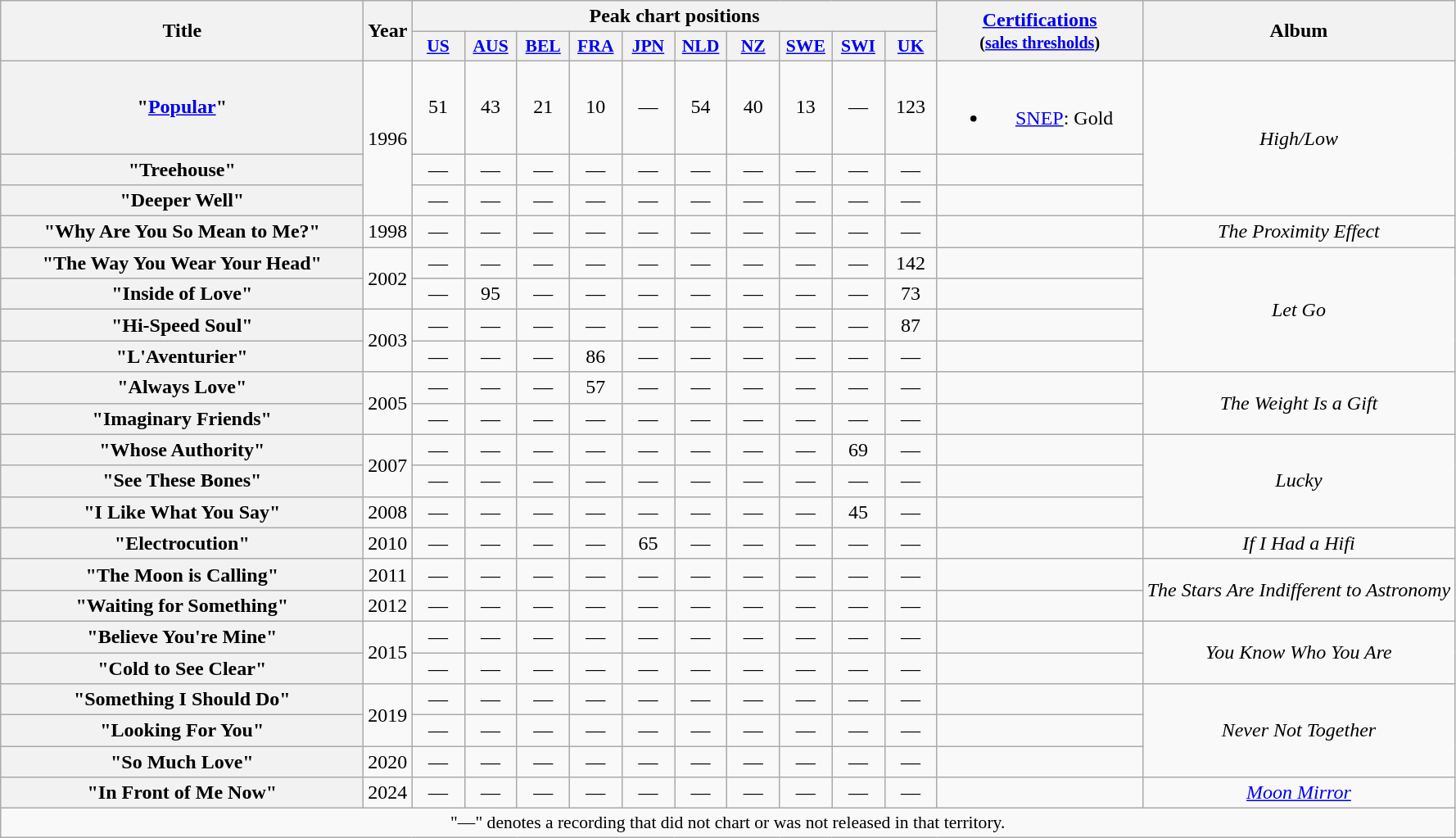<table class="wikitable plainrowheaders" style="text-align:center;">
<tr>
<th scope="col" rowspan="2" style="width:18em;">Title</th>
<th scope="col" rowspan="2">Year</th>
<th scope="col" colspan="10">Peak chart positions</th>
<th scope="col" rowspan="2" style="width:10em;"><a href='#'>Certifications</a><br><small>(<a href='#'>sales thresholds</a>)</small></th>
<th scope="col" rowspan="2">Album</th>
</tr>
<tr>
<th scope="col" style="width:2.5em;font-size:90%;"><a href='#'>US</a><br></th>
<th scope="col" style="width:2.5em;font-size:90%;"><a href='#'>AUS</a><br></th>
<th scope="col" style="width:2.5em;font-size:90%;"><a href='#'>BEL</a><br></th>
<th scope="col" style="width:2.5em;font-size:90%;"><a href='#'>FRA</a><br></th>
<th scope="col" style="width:2.5em;font-size:90%;"><a href='#'>JPN</a><br></th>
<th scope="col" style="width:2.5em;font-size:90%;"><a href='#'>NLD</a><br></th>
<th scope="col" style="width:2.5em;font-size:90%;"><a href='#'>NZ</a><br></th>
<th scope="col" style="width:2.5em;font-size:90%;"><a href='#'>SWE</a><br></th>
<th scope="col" style="width:2.5em;font-size:90%;"><a href='#'>SWI</a><br></th>
<th scope="col" style="width:2.5em;font-size:90%;"><a href='#'>UK</a><br></th>
</tr>
<tr>
<th scope="row">"<a href='#'>Popular</a>"</th>
<td rowspan="3">1996</td>
<td>51</td>
<td>43</td>
<td>21</td>
<td>10</td>
<td>—</td>
<td>54</td>
<td>40</td>
<td>13</td>
<td>—</td>
<td>123</td>
<td><br><ul><li><a href='#'>SNEP</a>: Gold</li></ul></td>
<td rowspan="3"><em>High/Low</em></td>
</tr>
<tr>
<th scope="row">"Treehouse"</th>
<td>—</td>
<td>—</td>
<td>—</td>
<td>—</td>
<td>—</td>
<td>—</td>
<td>—</td>
<td>—</td>
<td>—</td>
<td>—</td>
<td></td>
</tr>
<tr>
<th scope="row">"Deeper Well"</th>
<td>—</td>
<td>—</td>
<td>—</td>
<td>—</td>
<td>—</td>
<td>—</td>
<td>—</td>
<td>—</td>
<td>—</td>
<td>—</td>
<td></td>
</tr>
<tr>
<th scope="row">"Why Are You So Mean to Me?"</th>
<td>1998</td>
<td>—</td>
<td>—</td>
<td>—</td>
<td>—</td>
<td>—</td>
<td>—</td>
<td>—</td>
<td>—</td>
<td>—</td>
<td>—</td>
<td></td>
<td><em>The Proximity Effect</em></td>
</tr>
<tr>
<th scope="row">"The Way You Wear Your Head"</th>
<td rowspan="2">2002</td>
<td>—</td>
<td>—</td>
<td>—</td>
<td>—</td>
<td>—</td>
<td>—</td>
<td>—</td>
<td>—</td>
<td>—</td>
<td>142</td>
<td></td>
<td rowspan="4"><em>Let Go</em></td>
</tr>
<tr>
<th scope="row">"Inside of Love"</th>
<td>—</td>
<td>95</td>
<td>—</td>
<td>—</td>
<td>—</td>
<td>—</td>
<td>—</td>
<td>—</td>
<td>—</td>
<td>73</td>
<td></td>
</tr>
<tr>
<th scope="row">"Hi-Speed Soul"</th>
<td rowspan="2">2003</td>
<td>—</td>
<td>—</td>
<td>—</td>
<td>—</td>
<td>—</td>
<td>—</td>
<td>—</td>
<td>—</td>
<td>—</td>
<td>87</td>
<td></td>
</tr>
<tr>
<th scope="row">"L'Aventurier"</th>
<td>—</td>
<td>—</td>
<td>—</td>
<td>86</td>
<td>—</td>
<td>—</td>
<td>—</td>
<td>—</td>
<td>—</td>
<td>—</td>
<td></td>
</tr>
<tr>
<th scope="row">"Always Love"</th>
<td rowspan="2">2005</td>
<td>—</td>
<td>—</td>
<td>—</td>
<td>57</td>
<td>—</td>
<td>—</td>
<td>—</td>
<td>—</td>
<td>—</td>
<td>—</td>
<td></td>
<td rowspan="2"><em>The Weight Is a Gift</em></td>
</tr>
<tr>
<th scope="row">"Imaginary Friends"</th>
<td>—</td>
<td>—</td>
<td>—</td>
<td>—</td>
<td>—</td>
<td>—</td>
<td>—</td>
<td>—</td>
<td>—</td>
<td>—</td>
<td></td>
</tr>
<tr>
<th scope="row">"Whose Authority"</th>
<td rowspan="2">2007</td>
<td>—</td>
<td>—</td>
<td>—</td>
<td>—</td>
<td>—</td>
<td>—</td>
<td>—</td>
<td>—</td>
<td>69</td>
<td>—</td>
<td></td>
<td rowspan="3"><em>Lucky</em></td>
</tr>
<tr>
<th scope="row">"See These Bones"</th>
<td>—</td>
<td>—</td>
<td>—</td>
<td>—</td>
<td>—</td>
<td>—</td>
<td>—</td>
<td>—</td>
<td>—</td>
<td>—</td>
<td></td>
</tr>
<tr>
<th scope="row">"I Like What You Say"</th>
<td>2008</td>
<td>—</td>
<td>—</td>
<td>—</td>
<td>—</td>
<td>—</td>
<td>—</td>
<td>—</td>
<td>—</td>
<td>45</td>
<td>—</td>
<td></td>
</tr>
<tr>
<th scope="row">"Electrocution"</th>
<td>2010</td>
<td>—</td>
<td>—</td>
<td>—</td>
<td>—</td>
<td>65</td>
<td>—</td>
<td>—</td>
<td>—</td>
<td>—</td>
<td>—</td>
<td></td>
<td><em>If I Had a Hifi</em></td>
</tr>
<tr>
<th scope="row">"The Moon is Calling"</th>
<td>2011</td>
<td>—</td>
<td>—</td>
<td>—</td>
<td>—</td>
<td>—</td>
<td>—</td>
<td>—</td>
<td>—</td>
<td>—</td>
<td>—</td>
<td></td>
<td rowspan="2"><em>The Stars Are Indifferent to Astronomy</em></td>
</tr>
<tr>
<th scope="row">"Waiting for Something"</th>
<td>2012</td>
<td>—</td>
<td>—</td>
<td>—</td>
<td>—</td>
<td>—</td>
<td>—</td>
<td>—</td>
<td>—</td>
<td>—</td>
<td>—</td>
<td></td>
</tr>
<tr>
<th scope="row">"Believe You're Mine"</th>
<td rowspan="2">2015</td>
<td>—</td>
<td>—</td>
<td>—</td>
<td>—</td>
<td>—</td>
<td>—</td>
<td>—</td>
<td>—</td>
<td>—</td>
<td>—</td>
<td></td>
<td rowspan="2"><em>You Know Who You Are</em></td>
</tr>
<tr>
<th scope="row">"Cold to See Clear"</th>
<td>—</td>
<td>—</td>
<td>—</td>
<td>—</td>
<td>—</td>
<td>—</td>
<td>—</td>
<td>—</td>
<td>—</td>
<td>—</td>
<td></td>
</tr>
<tr>
<th scope="row">"Something I Should Do"</th>
<td rowspan="2">2019</td>
<td>—</td>
<td>—</td>
<td>—</td>
<td>—</td>
<td>—</td>
<td>—</td>
<td>—</td>
<td>—</td>
<td>—</td>
<td>—</td>
<td></td>
<td rowspan="3"><em>Never Not Together</em></td>
</tr>
<tr>
<th scope="row">"Looking For You"</th>
<td>—</td>
<td>—</td>
<td>—</td>
<td>—</td>
<td>—</td>
<td>—</td>
<td>—</td>
<td>—</td>
<td>—</td>
<td>—</td>
<td></td>
</tr>
<tr>
<th scope="row">"So Much Love"</th>
<td>2020</td>
<td>—</td>
<td>—</td>
<td>—</td>
<td>—</td>
<td>—</td>
<td>—</td>
<td>—</td>
<td>—</td>
<td>—</td>
<td>—</td>
<td></td>
</tr>
<tr>
<th scope="row">"In Front of Me Now"</th>
<td>2024</td>
<td>—</td>
<td>—</td>
<td>—</td>
<td>—</td>
<td>—</td>
<td>—</td>
<td>—</td>
<td>—</td>
<td>—</td>
<td>—</td>
<td></td>
<td><em><a href='#'>Moon Mirror</a></em></td>
</tr>
<tr>
<td colspan="18" style="font-size:90%">"—" denotes a recording that did not chart or was not released in that territory.</td>
</tr>
</table>
